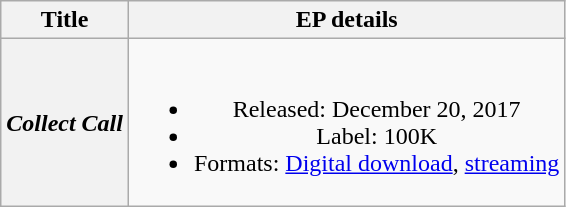<table class="wikitable plainrowheaders" style="text-align:center;">
<tr>
<th scope="col">Title</th>
<th scope="col">EP details</th>
</tr>
<tr>
<th scope="row"><em>Collect Call</em></th>
<td><br><ul><li>Released: December 20, 2017</li><li>Label: 100K</li><li>Formats: <a href='#'>Digital download</a>, <a href='#'>streaming</a></li></ul></td>
</tr>
</table>
